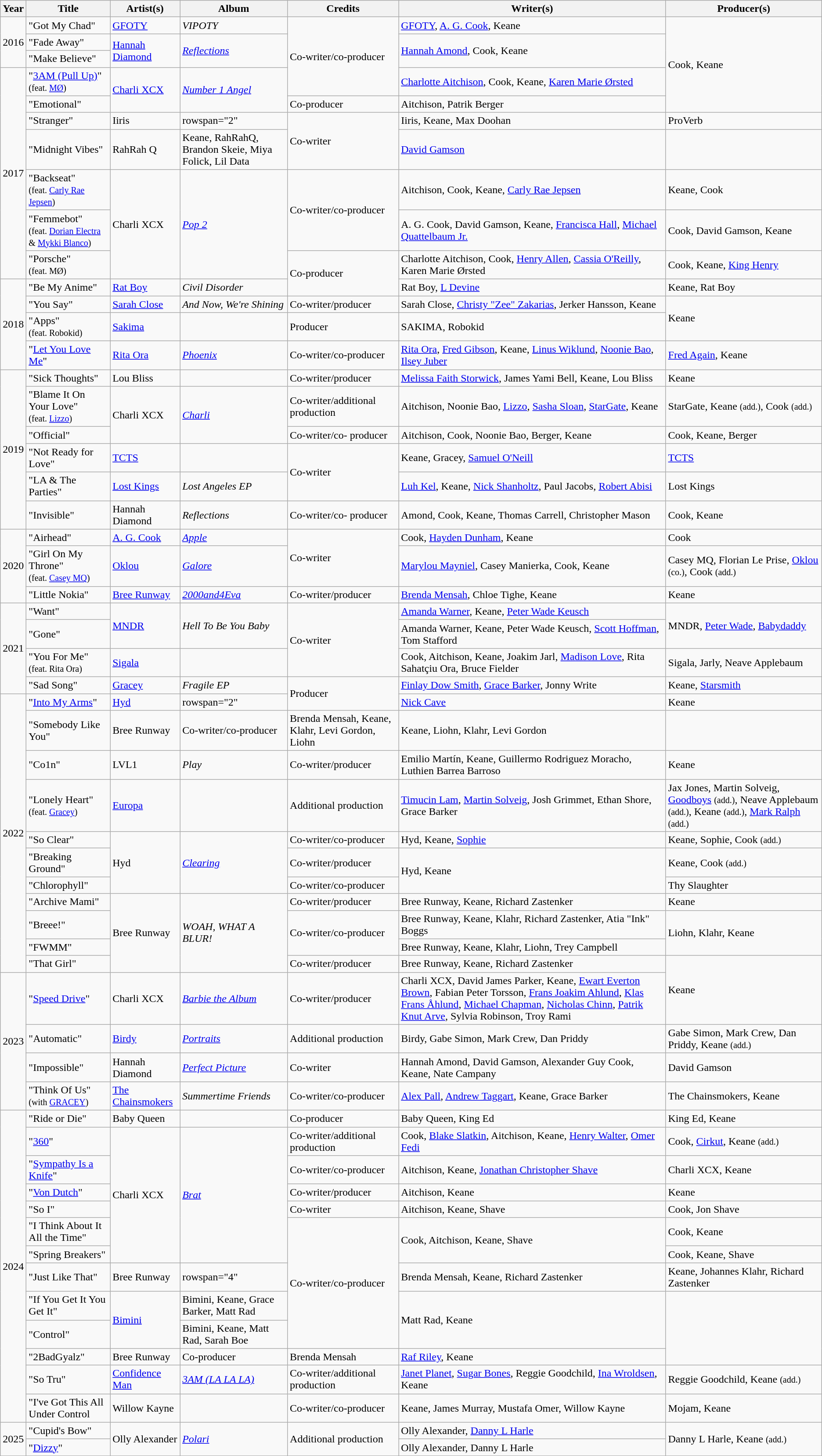<table class="wikitable">
<tr>
<th>Year</th>
<th>Title</th>
<th>Artist(s)</th>
<th>Album</th>
<th>Credits</th>
<th>Writer(s)</th>
<th>Producer(s)</th>
</tr>
<tr>
<td rowspan="3">2016</td>
<td>"Got My Chad"</td>
<td><a href='#'>GFOTY</a></td>
<td><em>VIPOTY</em></td>
<td rowspan="4">Co-writer/co-producer</td>
<td><a href='#'>GFOTY</a>, <a href='#'>A. G. Cook</a>, Keane</td>
<td rowspan="5">Cook, Keane</td>
</tr>
<tr>
<td>"Fade Away"</td>
<td rowspan="2"><a href='#'>Hannah Diamond</a></td>
<td rowspan="2"><em><a href='#'>Reflections</a></em></td>
<td rowspan="2"><a href='#'>Hannah Amond</a>, Cook, Keane</td>
</tr>
<tr>
<td>"Make Believe"</td>
</tr>
<tr>
<td rowspan="7">2017</td>
<td>"<a href='#'>3AM (Pull Up)</a>"<br><small>(feat. <a href='#'>MØ</a>)</small></td>
<td rowspan="2"><a href='#'>Charli XCX</a></td>
<td rowspan="2"><em><a href='#'>Number 1 Angel</a></em></td>
<td><a href='#'>Charlotte Aitchison</a>, Cook, Keane, <a href='#'>Karen Marie Ørsted</a></td>
</tr>
<tr>
<td>"Emotional"</td>
<td>Co-producer</td>
<td>Aitchison, Patrik Berger</td>
</tr>
<tr>
<td>"Stranger"</td>
<td>Iiris</td>
<td>rowspan="2" </td>
<td rowspan="2">Co-writer</td>
<td>Iiris, Keane, Max Doohan</td>
<td>ProVerb</td>
</tr>
<tr>
<td>"Midnight Vibes"</td>
<td>RahRah Q</td>
<td>Keane, RahRahQ, Brandon Skeie, Miya Folick, Lil Data</td>
<td><a href='#'>David Gamson</a></td>
</tr>
<tr>
<td>"Backseat"<br><small>(feat. <a href='#'>Carly Rae Jepsen</a>)</small></td>
<td rowspan="3">Charli XCX</td>
<td rowspan="3"><em><a href='#'>Pop 2</a></em></td>
<td rowspan="2">Co-writer/co-producer</td>
<td>Aitchison, Cook, Keane, <a href='#'>Carly Rae Jepsen</a></td>
<td>Keane, Cook</td>
</tr>
<tr>
<td>"Femmebot"<br><small>(feat. <a href='#'>Dorian Electra</a> & <a href='#'>Mykki Blanco</a>)</small></td>
<td>A. G. Cook, David Gamson, Keane, <a href='#'>Francisca Hall</a>, <a href='#'>Michael Quattelbaum Jr.</a></td>
<td>Cook, David Gamson, Keane</td>
</tr>
<tr>
<td>"Porsche"<br><small>(feat. MØ)</small></td>
<td rowspan="2">Co-producer</td>
<td>Charlotte Aitchison, Cook, <a href='#'>Henry Allen</a>, <a href='#'>Cassia O'Reilly</a>, Karen Marie Ørsted</td>
<td>Cook, Keane, <a href='#'>King Henry</a></td>
</tr>
<tr>
<td rowspan="4">2018</td>
<td>"Be My Anime"</td>
<td><a href='#'>Rat Boy</a></td>
<td><em>Civil Disorder</em></td>
<td>Rat Boy, <a href='#'>L Devine</a></td>
<td>Keane, Rat Boy</td>
</tr>
<tr>
<td>"You Say"</td>
<td><a href='#'>Sarah Close</a></td>
<td><em>And Now, We're Shining</em></td>
<td>Co-writer/producer</td>
<td>Sarah Close, <a href='#'>Christy "Zee" Zakarias</a>, Jerker Hansson, Keane</td>
<td rowspan="2">Keane</td>
</tr>
<tr>
<td>"Apps"<br><small>(feat. Robokid)</small></td>
<td><a href='#'>Sakima</a></td>
<td></td>
<td>Producer</td>
<td>SAKIMA, Robokid</td>
</tr>
<tr>
<td>"<a href='#'>Let You Love Me</a>"</td>
<td><a href='#'>Rita Ora</a></td>
<td><em><a href='#'>Phoenix</a></em></td>
<td>Co-writer/co-producer</td>
<td><a href='#'>Rita Ora</a>, <a href='#'>Fred Gibson</a>, Keane, <a href='#'>Linus Wiklund</a>, <a href='#'>Noonie Bao</a>, <a href='#'>Ilsey Juber</a></td>
<td><a href='#'>Fred Again</a>, Keane</td>
</tr>
<tr>
<td rowspan="6">2019</td>
<td>"Sick Thoughts"</td>
<td>Lou Bliss</td>
<td></td>
<td>Co-writer/producer</td>
<td><a href='#'>Melissa Faith Storwick</a>, James Yami Bell, Keane, Lou Bliss</td>
<td>Keane</td>
</tr>
<tr>
<td>"Blame It On Your Love"<br><small>(feat. <a href='#'>Lizzo</a>)</small></td>
<td rowspan="2">Charli XCX</td>
<td rowspan="2"><em><a href='#'>Charli</a></em></td>
<td>Co-writer/additional production</td>
<td>Aitchison, Noonie Bao, <a href='#'>Lizzo</a>, <a href='#'>Sasha Sloan</a>, <a href='#'>StarGate</a>, Keane</td>
<td>StarGate, Keane <small>(add.)</small>, Cook <small>(add.)</small></td>
</tr>
<tr>
<td>"Official"</td>
<td>Co-writer/co- producer</td>
<td>Aitchison, Cook, Noonie Bao, Berger, Keane</td>
<td>Cook, Keane, Berger</td>
</tr>
<tr>
<td>"Not Ready for Love"</td>
<td><a href='#'>TCTS</a></td>
<td></td>
<td rowspan="2">Co-writer</td>
<td>Keane, Gracey, <a href='#'>Samuel O'Neill</a></td>
<td><a href='#'>TCTS</a></td>
</tr>
<tr>
<td>"LA & The Parties"</td>
<td><a href='#'>Lost Kings</a></td>
<td><em>Lost Angeles EP</em></td>
<td><a href='#'>Luh Kel</a>, Keane, <a href='#'>Nick Shanholtz</a>, Paul Jacobs, <a href='#'>Robert Abisi</a></td>
<td>Lost Kings</td>
</tr>
<tr>
<td>"Invisible"</td>
<td>Hannah Diamond</td>
<td><em>Reflections</em></td>
<td>Co-writer/co- producer</td>
<td>Amond, Cook, Keane, Thomas Carrell, Christopher Mason</td>
<td>Cook, Keane</td>
</tr>
<tr>
<td rowspan="3">2020</td>
<td>"Airhead"</td>
<td><a href='#'>A. G. Cook</a></td>
<td><em><a href='#'>Apple</a></em></td>
<td rowspan="2">Co-writer</td>
<td>Cook, <a href='#'>Hayden Dunham</a>, Keane</td>
<td>Cook</td>
</tr>
<tr>
<td>"Girl On My Throne"<br><small>(feat. <a href='#'>Casey MQ</a>)</small></td>
<td><a href='#'>Oklou</a></td>
<td><em><a href='#'>Galore</a></em></td>
<td><a href='#'>Marylou Mayniel</a>, Casey Manierka, Cook, Keane</td>
<td>Casey MQ, Florian Le Prise, <a href='#'>Oklou</a> <small>(co.)</small>, Cook <small>(add.)</small></td>
</tr>
<tr>
<td>"Little Nokia"</td>
<td><a href='#'>Bree Runway</a></td>
<td><em><a href='#'>2000and4Eva</a></em></td>
<td>Co-writer/producer</td>
<td><a href='#'>Brenda Mensah</a>, Chloe Tighe, Keane</td>
<td>Keane</td>
</tr>
<tr>
<td rowspan="4">2021</td>
<td>"Want"</td>
<td rowspan="2"><a href='#'>MNDR</a></td>
<td rowspan="2"><em>Hell To Be You Baby</em></td>
<td rowspan="3">Co-writer</td>
<td><a href='#'>Amanda Warner</a>, Keane, <a href='#'>Peter Wade Keusch</a></td>
<td rowspan="2">MNDR, <a href='#'>Peter Wade</a>, <a href='#'>Babydaddy</a></td>
</tr>
<tr>
<td>"Gone"</td>
<td>Amanda Warner, Keane, Peter Wade Keusch, <a href='#'>Scott Hoffman</a>, Tom Stafford</td>
</tr>
<tr>
<td>"You For Me"<br><small>(feat. Rita Ora)</small></td>
<td><a href='#'>Sigala</a></td>
<td></td>
<td>Cook, Aitchison, Keane, Joakim Jarl, <a href='#'>Madison Love</a>, Rita Sahatçiu Ora, Bruce Fielder</td>
<td>Sigala, Jarly, Neave Applebaum</td>
</tr>
<tr>
<td>"Sad Song"</td>
<td><a href='#'>Gracey</a></td>
<td><em>Fragile EP</em></td>
<td rowspan="2">Producer</td>
<td><a href='#'>Finlay Dow Smith</a>, <a href='#'>Grace Barker</a>, Jonny Write</td>
<td>Keane, <a href='#'>Starsmith</a></td>
</tr>
<tr>
<td rowspan="11">2022</td>
<td>"<a href='#'>Into My Arms</a>"</td>
<td><a href='#'>Hyd</a></td>
<td>rowspan="2" </td>
<td><a href='#'>Nick Cave</a></td>
<td>Keane</td>
</tr>
<tr>
<td>"Somebody Like You"</td>
<td>Bree Runway</td>
<td>Co-writer/co-producer</td>
<td>Brenda Mensah, Keane, Klahr, Levi Gordon, Liohn</td>
<td>Keane, Liohn, Klahr, Levi Gordon</td>
</tr>
<tr>
<td>"Co1n"</td>
<td>LVL1</td>
<td><em>Play</em></td>
<td>Co-writer/producer</td>
<td>Emilio Martín, Keane, Guillermo Rodriguez Moracho, Luthien Barrea Barroso</td>
<td>Keane</td>
</tr>
<tr>
<td>"Lonely Heart"<br><small>(feat. <a href='#'>Gracey</a>)</small></td>
<td><a href='#'>Europa</a></td>
<td></td>
<td>Additional production</td>
<td><a href='#'>Timucin Lam</a>, <a href='#'>Martin Solveig</a>, Josh Grimmet, Ethan Shore, Grace Barker</td>
<td>Jax Jones, Martin Solveig, <a href='#'>Goodboys</a> <small>(add.)</small>, Neave Applebaum <small>(add.)</small>, Keane <small>(add.)</small>, <a href='#'>Mark Ralph</a> <small>(add.)</small></td>
</tr>
<tr>
<td>"So Clear"</td>
<td rowspan="3">Hyd</td>
<td rowspan="3"><em><a href='#'>Clearing</a></em></td>
<td>Co-writer/co-producer</td>
<td>Hyd, Keane, <a href='#'>Sophie</a></td>
<td>Keane, Sophie, Cook <small>(add.)</small></td>
</tr>
<tr>
<td>"Breaking Ground"</td>
<td>Co-writer/producer</td>
<td rowspan="2">Hyd, Keane</td>
<td>Keane, Cook <small>(add.)</small></td>
</tr>
<tr>
<td>"Chlorophyll"</td>
<td>Co-writer/co-producer</td>
<td>Thy Slaughter</td>
</tr>
<tr>
<td>"Archive Mami"</td>
<td rowspan="4">Bree Runway</td>
<td rowspan="4"><em>WOAH, WHAT A BLUR!</em></td>
<td>Co-writer/producer</td>
<td>Bree Runway, Keane, Richard Zastenker</td>
<td>Keane</td>
</tr>
<tr>
<td>"Breee!"</td>
<td rowspan="2">Co-writer/co-producer</td>
<td>Bree Runway, Keane, Klahr, Richard Zastenker, Atia "Ink" Boggs</td>
<td rowspan="2">Liohn, Klahr, Keane</td>
</tr>
<tr>
<td>"FWMM"</td>
<td>Bree Runway, Keane, Klahr, Liohn, Trey Campbell</td>
</tr>
<tr>
<td>"That Girl"</td>
<td>Co-writer/producer</td>
<td>Bree Runway, Keane, Richard Zastenker</td>
<td rowspan="2">Keane</td>
</tr>
<tr>
<td rowspan="4">2023</td>
<td>"<a href='#'>Speed Drive</a>"</td>
<td>Charli XCX</td>
<td><em><a href='#'>Barbie the Album</a></em></td>
<td>Co-writer/producer</td>
<td>Charli XCX, David James Parker, Keane, <a href='#'>Ewart Everton Brown</a>, Fabian Peter Torsson, <a href='#'>Frans Joakim Ahlund</a>, <a href='#'>Klas Frans Åhlund</a>, <a href='#'>Michael Chapman</a>, <a href='#'>Nicholas Chinn</a>, <a href='#'>Patrik Knut Arve</a>, Sylvia Robinson, Troy Rami</td>
</tr>
<tr>
<td>"Automatic"</td>
<td><a href='#'>Birdy</a></td>
<td><em><a href='#'>Portraits</a></em></td>
<td>Additional production</td>
<td>Birdy, Gabe Simon, Mark Crew, Dan Priddy</td>
<td>Gabe Simon, Mark Crew, Dan Priddy, Keane <small>(add.)</small></td>
</tr>
<tr>
<td>"Impossible"</td>
<td>Hannah Diamond</td>
<td><em><a href='#'>Perfect Picture</a></em></td>
<td>Co-writer</td>
<td>Hannah Amond, David Gamson, Alexander Guy Cook, Keane, Nate Campany</td>
<td>David Gamson</td>
</tr>
<tr>
<td>"Think Of Us"<br><small>(with <a href='#'>GRACEY</a>)</small></td>
<td><a href='#'>The Chainsmokers</a></td>
<td><em>Summertime Friends</em></td>
<td>Co-writer/co-producer</td>
<td><a href='#'>Alex Pall</a>, <a href='#'>Andrew Taggart</a>, Keane, Grace Barker</td>
<td>The Chainsmokers, Keane</td>
</tr>
<tr>
<td rowspan="13">2024</td>
<td>"Ride or Die"</td>
<td>Baby Queen</td>
<td></td>
<td>Co-producer</td>
<td>Baby Queen, King Ed</td>
<td>King Ed, Keane</td>
</tr>
<tr>
<td>"<a href='#'>360</a>"</td>
<td rowspan="6">Charli XCX</td>
<td rowspan="6"><em><a href='#'>Brat</a></em></td>
<td>Co-writer/additional production</td>
<td>Cook, <a href='#'>Blake Slatkin</a>, Aitchison, Keane, <a href='#'>Henry Walter</a>, <a href='#'>Omer Fedi</a></td>
<td>Cook, <a href='#'>Cirkut</a>, Keane <small>(add.)</small></td>
</tr>
<tr>
<td>"<a href='#'>Sympathy Is a Knife</a>"</td>
<td>Co-writer/co-producer</td>
<td>Aitchison, Keane, <a href='#'>Jonathan Christopher Shave</a></td>
<td>Charli XCX, Keane</td>
</tr>
<tr>
<td>"<a href='#'>Von Dutch</a>"</td>
<td>Co-writer/producer</td>
<td>Aitchison, Keane</td>
<td>Keane</td>
</tr>
<tr>
<td>"So I"</td>
<td>Co-writer</td>
<td>Aitchison, Keane, Shave</td>
<td>Cook, Jon Shave</td>
</tr>
<tr>
<td>"I Think About It All the Time"</td>
<td rowspan="5">Co-writer/co-producer</td>
<td rowspan="2">Cook, Aitchison, Keane, Shave</td>
<td>Cook, Keane</td>
</tr>
<tr>
<td>"Spring Breakers"</td>
<td>Cook, Keane, Shave</td>
</tr>
<tr>
<td>"Just Like That"</td>
<td>Bree Runway</td>
<td>rowspan="4" </td>
<td>Brenda Mensah, Keane, Richard Zastenker</td>
<td>Keane, Johannes Klahr, Richard Zastenker</td>
</tr>
<tr>
<td>"If You Get It You Get It"</td>
<td rowspan="2"><a href='#'>Bimini</a></td>
<td>Bimini, Keane, Grace Barker, Matt Rad</td>
<td rowspan="2">Matt Rad, Keane</td>
</tr>
<tr>
<td>"Control"</td>
<td>Bimini, Keane, Matt Rad, Sarah Boe</td>
</tr>
<tr>
<td>"2BadGyalz"</td>
<td>Bree Runway</td>
<td>Co-producer</td>
<td>Brenda Mensah</td>
<td><a href='#'>Raf Riley</a>, Keane</td>
</tr>
<tr>
<td>"So Tru"</td>
<td><a href='#'>Confidence Man</a></td>
<td><em><a href='#'>3AM (LA LA LA)</a></em></td>
<td>Co-writer/additional production</td>
<td><a href='#'>Janet Planet</a>, <a href='#'>Sugar Bones</a>, Reggie Goodchild, <a href='#'>Ina Wroldsen</a>, Keane</td>
<td>Reggie Goodchild, Keane <small>(add.)</small></td>
</tr>
<tr>
<td>"I've Got This All Under Control</td>
<td>Willow Kayne</td>
<td></td>
<td>Co-writer/co-producer</td>
<td>Keane, James Murray, Mustafa Omer, Willow Kayne</td>
<td>Mojam, Keane</td>
</tr>
<tr>
<td rowspan="2">2025</td>
<td>"Cupid's Bow"</td>
<td rowspan="2">Olly Alexander</td>
<td rowspan="2"><em><a href='#'>Polari</a></em></td>
<td rowspan="2">Additional production</td>
<td>Olly Alexander, <a href='#'>Danny L Harle</a></td>
<td rowspan="2">Danny L Harle, Keane <small>(add.)</small></td>
</tr>
<tr>
<td>"<a href='#'>Dizzy</a>"</td>
<td>Olly Alexander, Danny L Harle</td>
</tr>
</table>
